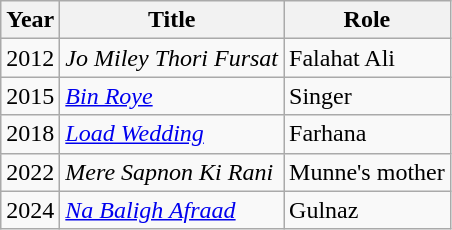<table class="wikitable sortable plainrowheaders">
<tr style="text-align:center;">
<th scope="col">Year</th>
<th scope="col">Title</th>
<th scope="col">Role</th>
</tr>
<tr>
<td>2012</td>
<td><em>Jo Miley Thori Fursat</em></td>
<td>Falahat Ali</td>
</tr>
<tr>
<td>2015</td>
<td><em><a href='#'>Bin Roye</a></em></td>
<td>Singer</td>
</tr>
<tr>
<td>2018</td>
<td><em><a href='#'>Load Wedding</a></em></td>
<td>Farhana</td>
</tr>
<tr>
<td>2022</td>
<td><em>Mere Sapnon Ki Rani</em></td>
<td>Munne's mother</td>
</tr>
<tr>
<td>2024</td>
<td><em><a href='#'>Na Baligh Afraad</a></em></td>
<td>Gulnaz</td>
</tr>
</table>
